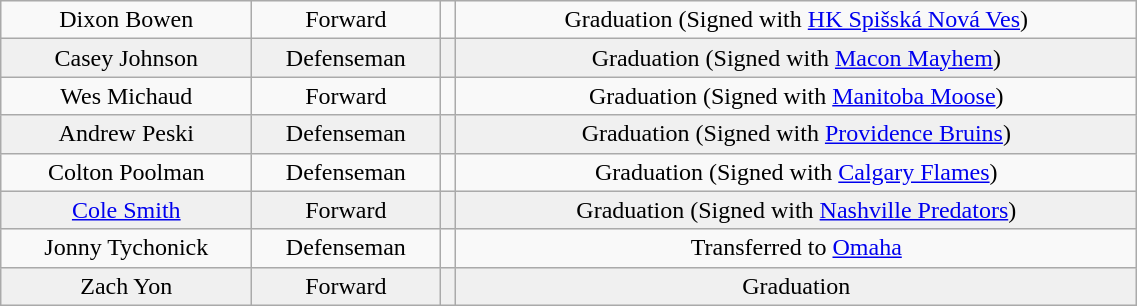<table class="wikitable" width="60%">
<tr align="center" bgcolor="">
<td>Dixon Bowen</td>
<td>Forward</td>
<td></td>
<td>Graduation (Signed with <a href='#'>HK Spišská Nová Ves</a>)</td>
</tr>
<tr align="center" bgcolor="f0f0f0">
<td>Casey Johnson</td>
<td>Defenseman</td>
<td></td>
<td>Graduation (Signed with <a href='#'>Macon Mayhem</a>)</td>
</tr>
<tr align="center" bgcolor="">
<td>Wes Michaud</td>
<td>Forward</td>
<td></td>
<td>Graduation (Signed with <a href='#'>Manitoba Moose</a>)</td>
</tr>
<tr align="center" bgcolor="f0f0f0">
<td>Andrew Peski</td>
<td>Defenseman</td>
<td></td>
<td>Graduation (Signed with <a href='#'>Providence Bruins</a>)</td>
</tr>
<tr align="center" bgcolor="">
<td>Colton Poolman</td>
<td>Defenseman</td>
<td></td>
<td>Graduation (Signed with <a href='#'>Calgary Flames</a>)</td>
</tr>
<tr align="center" bgcolor="f0f0f0">
<td><a href='#'>Cole Smith</a></td>
<td>Forward</td>
<td></td>
<td>Graduation (Signed with <a href='#'>Nashville Predators</a>)</td>
</tr>
<tr align="center" bgcolor="">
<td>Jonny Tychonick</td>
<td>Defenseman</td>
<td></td>
<td>Transferred to <a href='#'>Omaha</a></td>
</tr>
<tr align="center" bgcolor="f0f0f0">
<td>Zach Yon</td>
<td>Forward</td>
<td></td>
<td>Graduation</td>
</tr>
</table>
